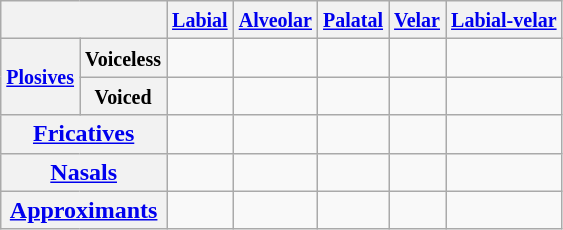<table class="wikitable">
<tr>
<th colspan="2"></th>
<th><a href='#'><small>Labial</small></a></th>
<th><a href='#'><small>Alveolar</small></a></th>
<th><a href='#'><small>Palatal</small></a></th>
<th><a href='#'><small>Velar</small></a></th>
<th><a href='#'><small>Labial-velar</small></a></th>
</tr>
<tr>
<th rowspan="2"><a href='#'><small>Plosives</small></a></th>
<th><small>Voiceless</small></th>
<td></td>
<td></td>
<td></td>
<td></td>
<td></td>
</tr>
<tr>
<th><small>Voiced</small></th>
<td></td>
<td></td>
<td></td>
<td></td>
<td></td>
</tr>
<tr>
<th colspan="2"><a href='#'>Fricatives</a></th>
<td></td>
<td></td>
<td></td>
<td></td>
<td></td>
</tr>
<tr>
<th colspan="2"><a href='#'>Nasals</a></th>
<td></td>
<td></td>
<td></td>
<td></td>
<td></td>
</tr>
<tr>
<th colspan="2"><a href='#'>Approximants</a></th>
<td></td>
<td></td>
<td></td>
<td></td>
<td></td>
</tr>
</table>
